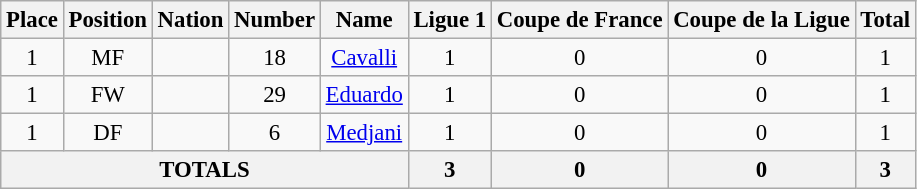<table class="wikitable" style="font-size: 95%; text-align: center;">
<tr>
<th colspan="1">Place</th>
<th colspan="1">Position</th>
<th colspan="1">Nation</th>
<th colspan="1">Number</th>
<th colspan="1">Name</th>
<th colspan="1">Ligue 1</th>
<th colspan="1">Coupe de France</th>
<th colspan="1">Coupe de la Ligue</th>
<th colspan="1">Total</th>
</tr>
<tr>
<td>1</td>
<td>MF</td>
<td></td>
<td>18</td>
<td><a href='#'>Cavalli</a></td>
<td>1</td>
<td>0</td>
<td>0</td>
<td>1</td>
</tr>
<tr>
<td>1</td>
<td>FW</td>
<td></td>
<td>29</td>
<td><a href='#'>Eduardo</a></td>
<td>1</td>
<td>0</td>
<td>0</td>
<td>1</td>
</tr>
<tr>
<td>1</td>
<td>DF</td>
<td></td>
<td>6</td>
<td><a href='#'>Medjani</a></td>
<td>1</td>
<td>0</td>
<td>0</td>
<td>1</td>
</tr>
<tr>
<th colspan="5">TOTALS</th>
<th>3</th>
<th>0</th>
<th>0</th>
<th>3</th>
</tr>
</table>
